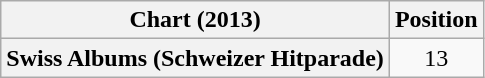<table class="wikitable plainrowheaders" style="text-align:center">
<tr>
<th scope="col">Chart (2013)</th>
<th scope="col">Position</th>
</tr>
<tr>
<th scope="row">Swiss Albums (Schweizer Hitparade)</th>
<td>13</td>
</tr>
</table>
